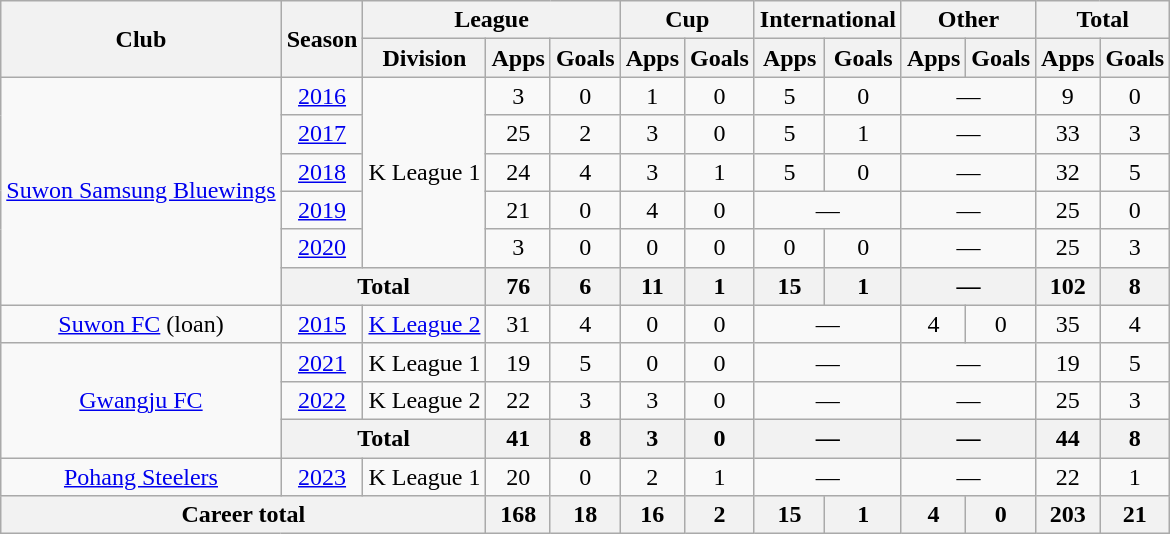<table class="wikitable" style="text-align: center">
<tr>
<th rowspan="2">Club</th>
<th rowspan="2">Season</th>
<th colspan="3">League</th>
<th colspan="2">Cup</th>
<th colspan="2">International</th>
<th colspan="2">Other</th>
<th colspan="2">Total</th>
</tr>
<tr>
<th>Division</th>
<th>Apps</th>
<th>Goals</th>
<th>Apps</th>
<th>Goals</th>
<th>Apps</th>
<th>Goals</th>
<th>Apps</th>
<th>Goals</th>
<th>Apps</th>
<th>Goals</th>
</tr>
<tr>
<td rowspan="6"><a href='#'>Suwon Samsung Bluewings</a></td>
<td><a href='#'>2016</a></td>
<td rowspan="5">K League 1</td>
<td>3</td>
<td>0</td>
<td>1</td>
<td>0</td>
<td>5</td>
<td>0</td>
<td colspan="2">—</td>
<td>9</td>
<td>0</td>
</tr>
<tr>
<td><a href='#'>2017</a></td>
<td>25</td>
<td>2</td>
<td>3</td>
<td>0</td>
<td>5</td>
<td>1</td>
<td colspan="2">—</td>
<td>33</td>
<td>3</td>
</tr>
<tr>
<td><a href='#'>2018</a></td>
<td>24</td>
<td>4</td>
<td>3</td>
<td>1</td>
<td>5</td>
<td>0</td>
<td colspan="2">—</td>
<td>32</td>
<td>5</td>
</tr>
<tr>
<td><a href='#'>2019</a></td>
<td>21</td>
<td>0</td>
<td>4</td>
<td>0</td>
<td colspan="2">—</td>
<td colspan="2">—</td>
<td>25</td>
<td>0</td>
</tr>
<tr>
<td><a href='#'>2020</a></td>
<td>3</td>
<td>0</td>
<td>0</td>
<td>0</td>
<td>0</td>
<td>0</td>
<td colspan="2">—</td>
<td>25</td>
<td>3</td>
</tr>
<tr>
<th colspan="2">Total</th>
<th>76</th>
<th>6</th>
<th>11</th>
<th>1</th>
<th>15</th>
<th>1</th>
<th colspan="2">—</th>
<th>102</th>
<th>8</th>
</tr>
<tr>
<td><a href='#'>Suwon FC</a> (loan)</td>
<td><a href='#'>2015</a></td>
<td><a href='#'>K League 2</a></td>
<td>31</td>
<td>4</td>
<td>0</td>
<td>0</td>
<td colspan="2">—</td>
<td>4</td>
<td>0</td>
<td>35</td>
<td>4</td>
</tr>
<tr>
<td rowspan="3"><a href='#'>Gwangju FC</a></td>
<td><a href='#'>2021</a></td>
<td>K League 1</td>
<td>19</td>
<td>5</td>
<td>0</td>
<td>0</td>
<td colspan="2">—</td>
<td colspan="2">—</td>
<td>19</td>
<td>5</td>
</tr>
<tr>
<td><a href='#'>2022</a></td>
<td>K League 2</td>
<td>22</td>
<td>3</td>
<td>3</td>
<td>0</td>
<td colspan="2">—</td>
<td colspan="2">—</td>
<td>25</td>
<td>3</td>
</tr>
<tr>
<th colspan="2">Total</th>
<th>41</th>
<th>8</th>
<th>3</th>
<th>0</th>
<th colspan="2">—</th>
<th colspan="2">—</th>
<th>44</th>
<th>8</th>
</tr>
<tr>
<td><a href='#'>Pohang Steelers</a></td>
<td><a href='#'>2023</a></td>
<td>K League 1</td>
<td>20</td>
<td>0</td>
<td>2</td>
<td>1</td>
<td colspan="2">—</td>
<td colspan="2">—</td>
<td>22</td>
<td>1</td>
</tr>
<tr>
<th colspan="3"><strong>Career total</strong></th>
<th>168</th>
<th>18</th>
<th>16</th>
<th>2</th>
<th>15</th>
<th>1</th>
<th>4</th>
<th>0</th>
<th>203</th>
<th>21</th>
</tr>
</table>
